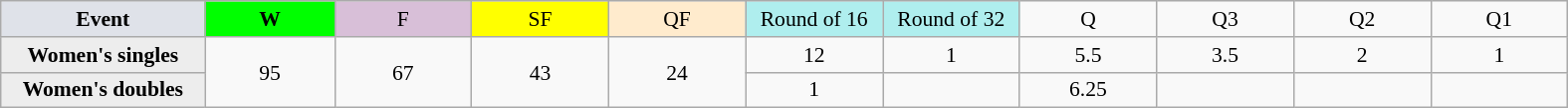<table class=wikitable style=font-size:90%;text-align:center>
<tr>
<td style="width:130px; background:#dfe2e9;"><strong>Event</strong></td>
<td style="width:80px; background:lime;"><strong>W</strong></td>
<td style="width:85px; background:thistle;">F</td>
<td style="width:85px; background:#ff0;">SF</td>
<td style="width:85px; background:#ffebcd;">QF</td>
<td style="width:85px; background:#afeeee;">Round of 16</td>
<td style="width:85px; background:#afeeee;">Round of 32</td>
<td width=85>Q</td>
<td width=85>Q3</td>
<td width=85>Q2</td>
<td width=85>Q1</td>
</tr>
<tr>
<th style="background:#ededed;">Women's singles</th>
<td rowspan=2>95</td>
<td rowspan=2>67</td>
<td rowspan=2>43</td>
<td rowspan=2>24</td>
<td>12</td>
<td>1</td>
<td>5.5</td>
<td>3.5</td>
<td>2</td>
<td>1</td>
</tr>
<tr>
<th style="background:#ededed;">Women's doubles</th>
<td>1</td>
<td></td>
<td>6.25</td>
<td></td>
<td></td>
<td></td>
</tr>
</table>
